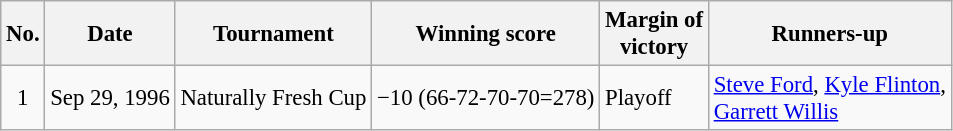<table class="wikitable" style="font-size:95%;">
<tr>
<th>No.</th>
<th>Date</th>
<th>Tournament</th>
<th>Winning score</th>
<th>Margin of<br>victory</th>
<th>Runners-up</th>
</tr>
<tr>
<td align=center>1</td>
<td align=right>Sep 29, 1996</td>
<td>Naturally Fresh Cup</td>
<td>−10 (66-72-70-70=278)</td>
<td>Playoff</td>
<td> <a href='#'>Steve Ford</a>,  <a href='#'>Kyle Flinton</a>,<br> <a href='#'>Garrett Willis</a></td>
</tr>
</table>
